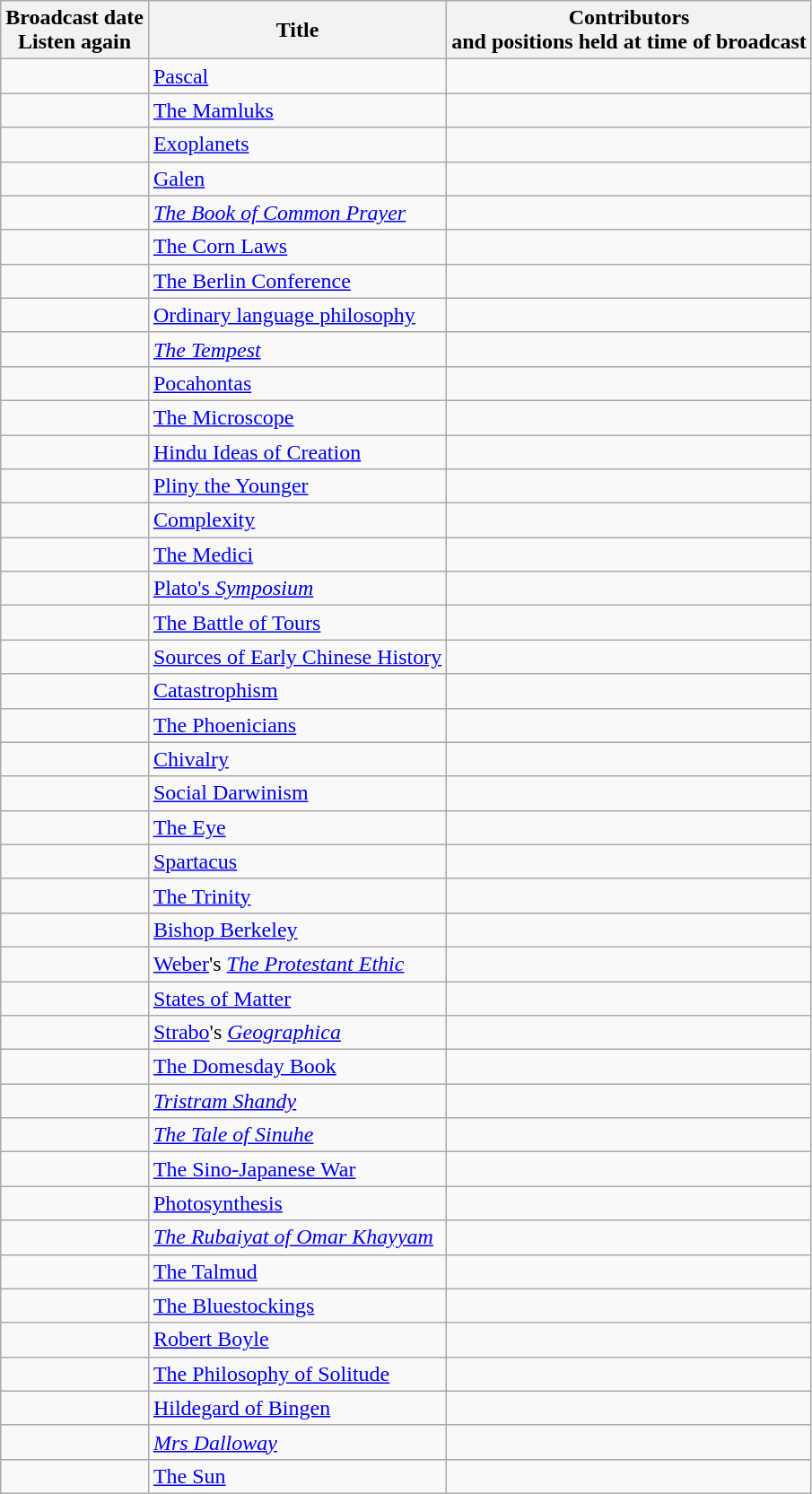<table class="wikitable">
<tr>
<th>Broadcast date <br> Listen again</th>
<th>Title</th>
<th>Contributors <br> and positions held at time of broadcast</th>
</tr>
<tr>
<td></td>
<td><a href='#'>Pascal</a></td>
<td></td>
</tr>
<tr>
<td></td>
<td><a href='#'>The Mamluks</a></td>
<td></td>
</tr>
<tr>
<td></td>
<td><a href='#'>Exoplanets</a></td>
<td></td>
</tr>
<tr>
<td></td>
<td><a href='#'>Galen</a></td>
<td></td>
</tr>
<tr>
<td></td>
<td><a href='#'><em>The Book of Common Prayer</em></a></td>
<td></td>
</tr>
<tr>
<td></td>
<td><a href='#'>The Corn Laws</a></td>
<td></td>
</tr>
<tr>
<td></td>
<td><a href='#'>The Berlin Conference</a></td>
<td></td>
</tr>
<tr>
<td></td>
<td><a href='#'>Ordinary language philosophy</a></td>
<td></td>
</tr>
<tr>
<td></td>
<td><em><a href='#'>The Tempest</a></em></td>
<td></td>
</tr>
<tr>
<td></td>
<td><a href='#'>Pocahontas</a></td>
<td></td>
</tr>
<tr>
<td></td>
<td><a href='#'>The Microscope</a></td>
<td></td>
</tr>
<tr>
<td></td>
<td><a href='#'>Hindu Ideas of Creation</a></td>
<td></td>
</tr>
<tr>
<td></td>
<td><a href='#'>Pliny the Younger</a></td>
<td></td>
</tr>
<tr>
<td></td>
<td><a href='#'>Complexity</a></td>
<td></td>
</tr>
<tr>
<td></td>
<td><a href='#'>The Medici</a></td>
<td></td>
</tr>
<tr>
<td></td>
<td><a href='#'>Plato's <em>Symposium</em></a></td>
<td></td>
</tr>
<tr>
<td></td>
<td><a href='#'>The Battle of Tours</a></td>
<td></td>
</tr>
<tr>
<td></td>
<td><a href='#'>Sources of Early Chinese History</a></td>
<td></td>
</tr>
<tr>
<td></td>
<td><a href='#'>Catastrophism</a></td>
<td></td>
</tr>
<tr>
<td></td>
<td><a href='#'>The Phoenicians</a></td>
<td></td>
</tr>
<tr>
<td></td>
<td><a href='#'>Chivalry</a></td>
<td></td>
</tr>
<tr>
<td></td>
<td><a href='#'>Social Darwinism</a></td>
<td></td>
</tr>
<tr>
<td></td>
<td><a href='#'>The Eye</a></td>
<td></td>
</tr>
<tr>
<td></td>
<td><a href='#'>Spartacus</a></td>
<td></td>
</tr>
<tr>
<td></td>
<td><a href='#'>The Trinity</a></td>
<td></td>
</tr>
<tr>
<td></td>
<td><a href='#'>Bishop Berkeley</a></td>
<td></td>
</tr>
<tr>
<td></td>
<td><a href='#'>Weber</a>'s <a href='#'><em>The Protestant Ethic</em></a></td>
<td></td>
</tr>
<tr>
<td></td>
<td><a href='#'>States of Matter</a></td>
<td></td>
</tr>
<tr>
<td></td>
<td><a href='#'>Strabo</a>'s <em><a href='#'>Geographica</a></em></td>
<td></td>
</tr>
<tr>
<td></td>
<td><a href='#'>The Domesday Book</a></td>
<td></td>
</tr>
<tr>
<td></td>
<td><em><a href='#'>Tristram Shandy</a></em></td>
<td></td>
</tr>
<tr>
<td></td>
<td><a href='#'><em>The Tale of Sinuhe</em></a></td>
<td></td>
</tr>
<tr>
<td></td>
<td><a href='#'>The Sino-Japanese War</a></td>
<td></td>
</tr>
<tr>
<td></td>
<td><a href='#'>Photosynthesis</a></td>
<td></td>
</tr>
<tr>
<td></td>
<td><em><a href='#'>The Rubaiyat of Omar Khayyam</a></em></td>
<td></td>
</tr>
<tr>
<td></td>
<td><a href='#'>The Talmud</a></td>
<td></td>
</tr>
<tr>
<td></td>
<td><a href='#'>The Bluestockings</a></td>
<td></td>
</tr>
<tr>
<td></td>
<td><a href='#'>Robert Boyle</a></td>
<td></td>
</tr>
<tr>
<td></td>
<td><a href='#'>The Philosophy of Solitude</a></td>
<td></td>
</tr>
<tr>
<td></td>
<td><a href='#'>Hildegard of Bingen</a></td>
<td></td>
</tr>
<tr>
<td></td>
<td><em><a href='#'>Mrs Dalloway</a></em></td>
<td></td>
</tr>
<tr>
<td></td>
<td><a href='#'>The Sun</a></td>
<td></td>
</tr>
</table>
